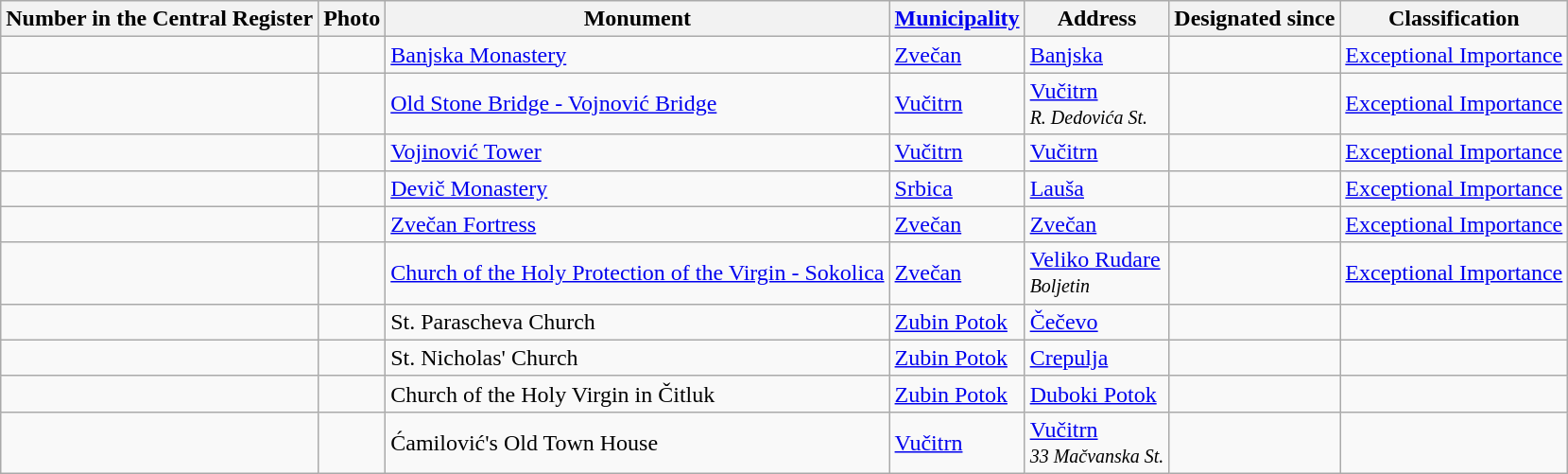<table class="wikitable sortable">
<tr>
<th>Number in the Central Register</th>
<th>Photo</th>
<th>Monument</th>
<th><a href='#'>Municipality</a></th>
<th>Address</th>
<th>Designated since</th>
<th>Classification</th>
</tr>
<tr>
<td></td>
<td></td>
<td><a href='#'>Banjska Monastery</a></td>
<td><a href='#'>Zvečan</a></td>
<td><a href='#'>Banjska</a><br></td>
<td></td>
<td><a href='#'>Exceptional Importance</a></td>
</tr>
<tr>
<td></td>
<td></td>
<td><a href='#'>Old Stone Bridge - Vojnović Bridge</a></td>
<td><a href='#'>Vučitrn</a></td>
<td><a href='#'>Vučitrn</a><br><em><small>R. Dedovića St.</small></em>
</td>
<td align="left"></td>
<td><a href='#'>Exceptional Importance</a></td>
</tr>
<tr>
<td></td>
<td></td>
<td><a href='#'>Vojinović Tower</a></td>
<td><a href='#'>Vučitrn</a></td>
<td><a href='#'>Vučitrn</a><br></td>
<td align="left"></td>
<td><a href='#'>Exceptional Importance</a></td>
</tr>
<tr>
<td></td>
<td></td>
<td><a href='#'>Devič Monastery</a></td>
<td><a href='#'>Srbica</a></td>
<td><a href='#'>Lauša</a><br></td>
<td></td>
<td><a href='#'>Exceptional Importance</a></td>
</tr>
<tr>
<td></td>
<td></td>
<td><a href='#'>Zvečan Fortress</a></td>
<td><a href='#'>Zvečan</a></td>
<td><a href='#'>Zvečan</a><br></td>
<td></td>
<td><a href='#'>Exceptional Importance</a></td>
</tr>
<tr>
<td></td>
<td></td>
<td><a href='#'>Church of the Holy Protection of the Virgin - Sokolica</a></td>
<td><a href='#'>Zvečan</a></td>
<td><a href='#'>Veliko Rudare</a><br><small><em>Boljetin</em></small>
</td>
<td></td>
<td><a href='#'>Exceptional Importance</a></td>
</tr>
<tr>
<td></td>
<td></td>
<td>St. Parascheva Church</td>
<td><a href='#'>Zubin Potok</a></td>
<td><a href='#'>Čečevo</a><br></td>
<td></td>
<td></td>
</tr>
<tr>
<td></td>
<td></td>
<td>St. Nicholas' Church</td>
<td><a href='#'>Zubin Potok</a></td>
<td><a href='#'>Crepulja</a><br></td>
<td></td>
<td></td>
</tr>
<tr>
<td></td>
<td></td>
<td>Church of the Holy Virgin in Čitluk</td>
<td><a href='#'>Zubin Potok</a></td>
<td><a href='#'>Duboki Potok</a><br></td>
<td></td>
<td></td>
</tr>
<tr>
<td></td>
<td></td>
<td>Ćamilović's Old Town House</td>
<td><a href='#'>Vučitrn</a></td>
<td><a href='#'>Vučitrn</a><br><em><small>33 Mačvanska St.</small></em></td>
<td></td>
<td></td>
</tr>
</table>
